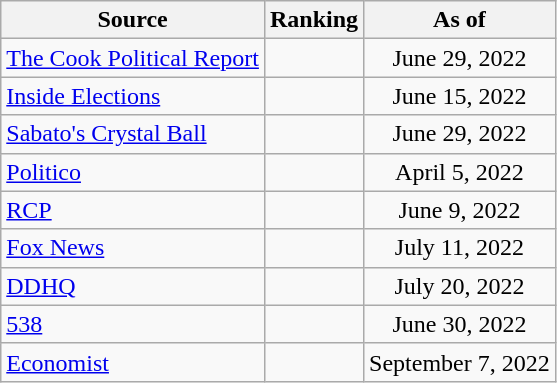<table class="wikitable" style="text-align:center">
<tr>
<th>Source</th>
<th>Ranking</th>
<th>As of</th>
</tr>
<tr>
<td align=left><a href='#'>The Cook Political Report</a></td>
<td></td>
<td>June 29, 2022</td>
</tr>
<tr>
<td align=left><a href='#'>Inside Elections</a></td>
<td></td>
<td>June 15, 2022</td>
</tr>
<tr>
<td align=left><a href='#'>Sabato's Crystal Ball</a></td>
<td></td>
<td>June 29, 2022</td>
</tr>
<tr>
<td align=left><a href='#'>Politico</a></td>
<td></td>
<td>April 5, 2022</td>
</tr>
<tr>
<td align="left"><a href='#'>RCP</a></td>
<td></td>
<td>June 9, 2022</td>
</tr>
<tr>
<td align=left><a href='#'>Fox News</a></td>
<td></td>
<td>July 11, 2022</td>
</tr>
<tr>
<td align="left"><a href='#'>DDHQ</a></td>
<td></td>
<td>July 20, 2022</td>
</tr>
<tr>
<td align="left"><a href='#'>538</a></td>
<td></td>
<td>June 30, 2022</td>
</tr>
<tr>
<td align="left"><a href='#'>Economist</a></td>
<td></td>
<td>September 7, 2022</td>
</tr>
</table>
